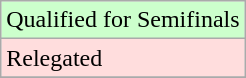<table class="wikitable">
<tr width=10px bgcolor="#ccffcc">
<td>Qualified for Semifinals</td>
</tr>
<tr width=10px bgcolor="#ffdddd">
<td>Relegated</td>
</tr>
<tr>
</tr>
</table>
